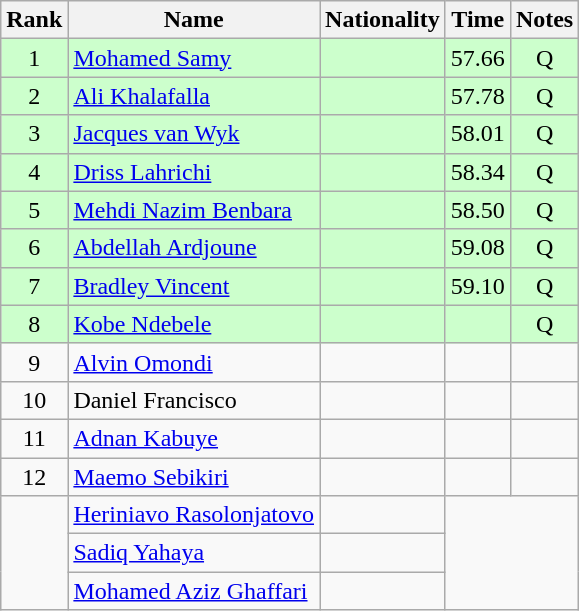<table class="wikitable sortable" style="text-align:center">
<tr>
<th>Rank</th>
<th>Name</th>
<th>Nationality</th>
<th>Time</th>
<th>Notes</th>
</tr>
<tr bgcolor=ccffcc>
<td>1</td>
<td align=left><a href='#'>Mohamed Samy</a></td>
<td align=left></td>
<td>57.66</td>
<td>Q</td>
</tr>
<tr bgcolor=ccffcc>
<td>2</td>
<td align=left><a href='#'>Ali Khalafalla</a></td>
<td align=left></td>
<td>57.78</td>
<td>Q</td>
</tr>
<tr bgcolor=ccffcc>
<td>3</td>
<td align=left><a href='#'>Jacques van Wyk</a></td>
<td align=left></td>
<td>58.01</td>
<td>Q</td>
</tr>
<tr bgcolor=ccffcc>
<td>4</td>
<td align=left><a href='#'>Driss Lahrichi</a></td>
<td align=left></td>
<td>58.34</td>
<td>Q</td>
</tr>
<tr bgcolor=ccffcc>
<td>5</td>
<td align=left><a href='#'>Mehdi Nazim Benbara</a></td>
<td align=left></td>
<td>58.50</td>
<td>Q</td>
</tr>
<tr bgcolor=ccffcc>
<td>6</td>
<td align=left><a href='#'>Abdellah Ardjoune</a></td>
<td align=left></td>
<td>59.08</td>
<td>Q</td>
</tr>
<tr bgcolor=ccffcc>
<td>7</td>
<td align=left><a href='#'>Bradley Vincent</a></td>
<td align=left></td>
<td>59.10</td>
<td>Q</td>
</tr>
<tr bgcolor=ccffcc>
<td>8</td>
<td align=left><a href='#'>Kobe Ndebele</a></td>
<td align=left></td>
<td></td>
<td>Q</td>
</tr>
<tr>
<td>9</td>
<td align=left><a href='#'>Alvin Omondi</a></td>
<td align=left></td>
<td></td>
<td></td>
</tr>
<tr>
<td>10</td>
<td align=left>Daniel Francisco</td>
<td align=left></td>
<td></td>
<td></td>
</tr>
<tr>
<td>11</td>
<td align=left><a href='#'>Adnan Kabuye</a></td>
<td align=left></td>
<td></td>
<td></td>
</tr>
<tr>
<td>12</td>
<td align=left><a href='#'>Maemo Sebikiri</a></td>
<td align=left></td>
<td></td>
<td></td>
</tr>
<tr>
<td rowspan=3></td>
<td align=left><a href='#'>Heriniavo Rasolonjatovo</a></td>
<td align=left></td>
<td colspan=2 rowspan=3></td>
</tr>
<tr>
<td align=left><a href='#'>Sadiq Yahaya</a></td>
<td align=left></td>
</tr>
<tr>
<td align=left><a href='#'>Mohamed Aziz Ghaffari</a></td>
<td align=left></td>
</tr>
</table>
